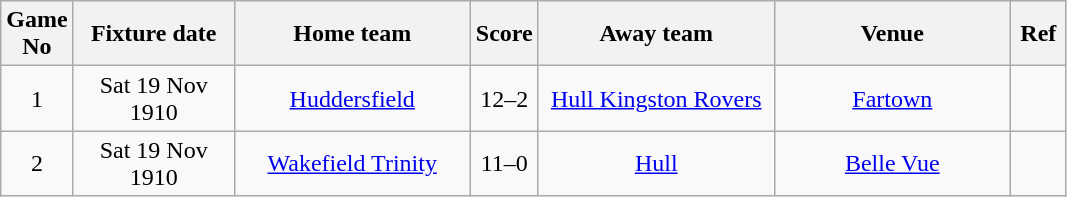<table class="wikitable" style="text-align:center;">
<tr>
<th width=20 abbr="No">Game No</th>
<th width=100 abbr="Date">Fixture date</th>
<th width=150 abbr="Home team">Home team</th>
<th width=20 abbr="Score">Score</th>
<th width=150 abbr="Away team">Away team</th>
<th width=150 abbr="Venue">Venue</th>
<th width=30 abbr="Ref">Ref</th>
</tr>
<tr>
<td>1</td>
<td>Sat 19 Nov 1910</td>
<td><a href='#'>Huddersfield</a></td>
<td>12–2</td>
<td><a href='#'>Hull Kingston Rovers</a></td>
<td><a href='#'>Fartown</a></td>
<td></td>
</tr>
<tr>
<td>2</td>
<td>Sat 19 Nov 1910</td>
<td><a href='#'>Wakefield Trinity</a></td>
<td>11–0</td>
<td><a href='#'>Hull</a></td>
<td><a href='#'>Belle Vue</a></td>
<td></td>
</tr>
</table>
